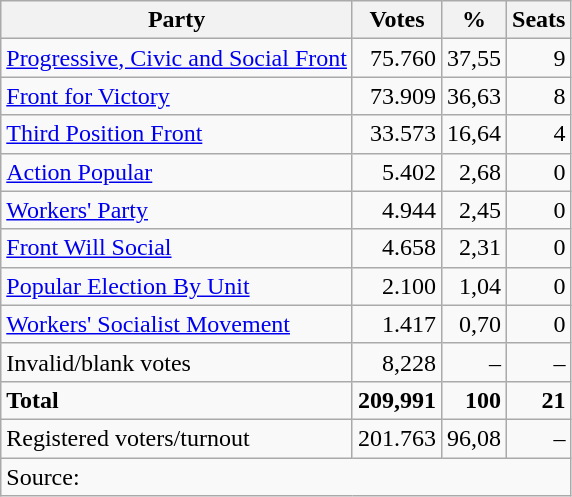<table class=wikitable style=text-align:right>
<tr>
<th>Party</th>
<th>Votes</th>
<th>%</th>
<th>Seats</th>
</tr>
<tr>
<td align=left><a href='#'>Progressive, Civic and Social Front</a></td>
<td>75.760</td>
<td>37,55</td>
<td>9</td>
</tr>
<tr>
<td align=left><a href='#'>Front for Victory</a></td>
<td>73.909</td>
<td>36,63</td>
<td>8</td>
</tr>
<tr>
<td align=left><a href='#'>Third Position Front</a></td>
<td>33.573</td>
<td>16,64</td>
<td>4</td>
</tr>
<tr>
<td align=left><a href='#'>Action Popular</a></td>
<td>5.402</td>
<td>2,68</td>
<td>0</td>
</tr>
<tr>
<td align=left><a href='#'>Workers' Party</a></td>
<td>4.944</td>
<td>2,45</td>
<td>0</td>
</tr>
<tr>
<td align=left><a href='#'>Front Will Social</a></td>
<td>4.658</td>
<td>2,31</td>
<td>0</td>
</tr>
<tr>
<td align=left><a href='#'>Popular Election By Unit</a></td>
<td>2.100</td>
<td>1,04</td>
<td>0</td>
</tr>
<tr>
<td align=left><a href='#'>Workers' Socialist Movement</a></td>
<td>1.417</td>
<td>0,70</td>
<td>0</td>
</tr>
<tr>
<td align=left>Invalid/blank votes</td>
<td>8,228</td>
<td>–</td>
<td>–</td>
</tr>
<tr>
<td align=left><strong>Total</strong></td>
<td><strong>209,991</strong></td>
<td><strong>100</strong></td>
<td><strong>21</strong></td>
</tr>
<tr>
<td align=left>Registered voters/turnout</td>
<td>201.763</td>
<td>96,08</td>
<td>–</td>
</tr>
<tr>
<td align=left colspan=5>Source: </td>
</tr>
</table>
